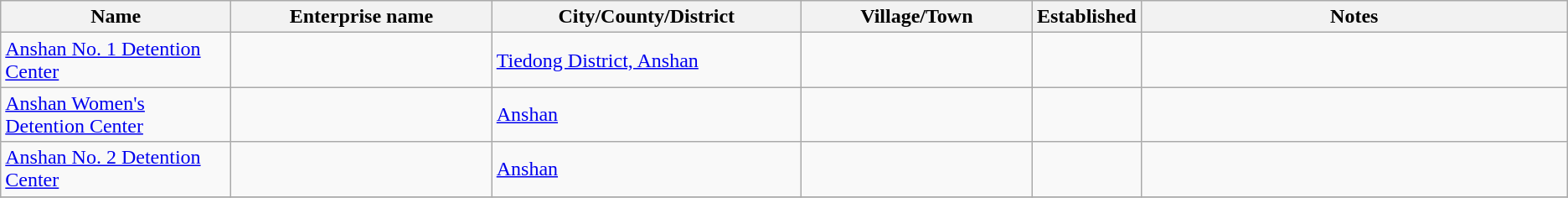<table class="wikitable">
<tr>
<th width=15%>Name</th>
<th width=17%>Enterprise name</th>
<th width=20%>City/County/District</th>
<th width=15%>Village/Town</th>
<th width=5%>Established</th>
<th width=28%>Notes</th>
</tr>
<tr>
<td><a href='#'>Anshan No. 1 Detention Center</a></td>
<td></td>
<td><a href='#'>Tiedong District, Anshan</a></td>
<td></td>
<td></td>
<td></td>
</tr>
<tr>
<td><a href='#'>Anshan Women's Detention Center</a></td>
<td></td>
<td><a href='#'>Anshan </a></td>
<td></td>
<td></td>
<td></td>
</tr>
<tr>
<td><a href='#'>Anshan No. 2 Detention Center</a></td>
<td></td>
<td><a href='#'>Anshan </a></td>
<td></td>
<td></td>
<td></td>
</tr>
<tr>
</tr>
</table>
